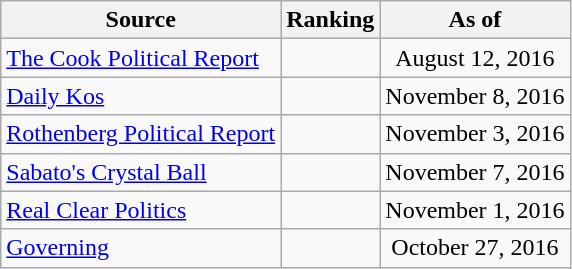<table class="wikitable" style="text-align:center">
<tr>
<th>Source</th>
<th>Ranking</th>
<th>As of</th>
</tr>
<tr>
<td align=left><a href='#'>The Cook Political Report</a></td>
<td></td>
<td>August 12, 2016</td>
</tr>
<tr>
<td align=left><a href='#'>Daily Kos</a></td>
<td></td>
<td>November 8, 2016</td>
</tr>
<tr>
<td align=left><a href='#'>Rothenberg Political Report</a></td>
<td></td>
<td>November 3, 2016</td>
</tr>
<tr>
<td align=left><a href='#'>Sabato's Crystal Ball</a></td>
<td></td>
<td>November 7, 2016</td>
</tr>
<tr>
<td align=left><a href='#'>Real Clear Politics</a></td>
<td></td>
<td>November 1, 2016</td>
</tr>
<tr>
<td align=left><a href='#'>Governing</a></td>
<td></td>
<td>October 27, 2016</td>
</tr>
</table>
